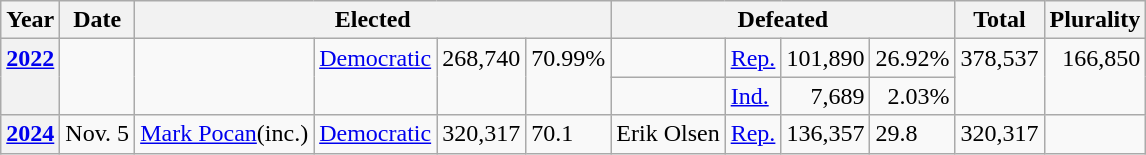<table class=wikitable>
<tr>
<th>Year</th>
<th>Date</th>
<th ! colspan="4">Elected</th>
<th ! colspan="4">Defeated</th>
<th>Total</th>
<th>Plurality</th>
</tr>
<tr>
<th rowspan="2" valign="top"><a href='#'>2022</a></th>
<td rowspan="2" valign="top"></td>
<td rowspan="2" valign="top"></td>
<td rowspan="2" valign="top" ><a href='#'>Democratic</a></td>
<td rowspan="2" valign="top" align="right">268,740</td>
<td rowspan="2" valign="top" align="right">70.99%</td>
<td valign="top"></td>
<td valign="top" ><a href='#'>Rep.</a></td>
<td valign="top" align="right">101,890</td>
<td valign="top" align="right">26.92%</td>
<td rowspan="2" valign="top" align="right">378,537</td>
<td rowspan="2" valign="top" align="right">166,850</td>
</tr>
<tr>
<td valign="top"></td>
<td valign="top" ><a href='#'>Ind.</a></td>
<td valign="top" align="right">7,689</td>
<td valign="top" align="right">2.03%</td>
</tr>
<tr>
<th><a href='#'>2024</a></th>
<td>Nov. 5</td>
<td><a href='#'>Mark Pocan</a>(inc.)</td>
<td rowspan="2" valign="top" ><a href='#'>Democratic</a></td>
<td>320,317</td>
<td>70.1</td>
<td>Erik Olsen</td>
<td valign="top" ><a href='#'>Rep.</a></td>
<td>136,357</td>
<td>29.8</td>
<td>320,317</td>
<td></td>
</tr>
</table>
